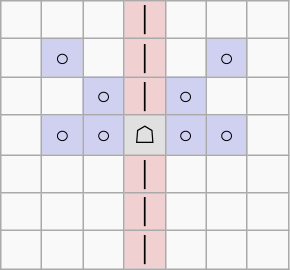<table border="1" class="wikitable">
<tr align=center>
<td width="20"> </td>
<td width="20"> </td>
<td width="20"> </td>
<td width="20" style="background:#f0d0d0;">│</td>
<td width="20"> </td>
<td width="20"> </td>
<td width="20"> </td>
</tr>
<tr align=center>
<td> </td>
<td style="background:#d0d0f0;">○</td>
<td> </td>
<td style="background:#f0d0d0;">│</td>
<td> </td>
<td style="background:#d0d0f0;">○</td>
<td> </td>
</tr>
<tr align=center>
<td> </td>
<td> </td>
<td style="background:#d0d0f0;">○</td>
<td style="background:#f0d0d0;">│</td>
<td style="background:#d0d0f0;">○</td>
<td> </td>
<td> </td>
</tr>
<tr align=center>
<td> </td>
<td style="background:#d0d0f0;">○</td>
<td style="background:#d0d0f0;">○</td>
<td style="background:#e0e0e0;">☖</td>
<td style="background:#d0d0f0;">○</td>
<td style="background:#d0d0f0;">○</td>
<td> </td>
</tr>
<tr align=center>
<td> </td>
<td> </td>
<td> </td>
<td style="background:#f0d0d0;">│</td>
<td> </td>
<td> </td>
<td> </td>
</tr>
<tr align=center>
<td> </td>
<td> </td>
<td> </td>
<td style="background:#f0d0d0;">│</td>
<td> </td>
<td> </td>
<td> </td>
</tr>
<tr align=center>
<td> </td>
<td> </td>
<td> </td>
<td style="background:#f0d0d0;">│</td>
<td> </td>
<td> </td>
<td> </td>
</tr>
</table>
